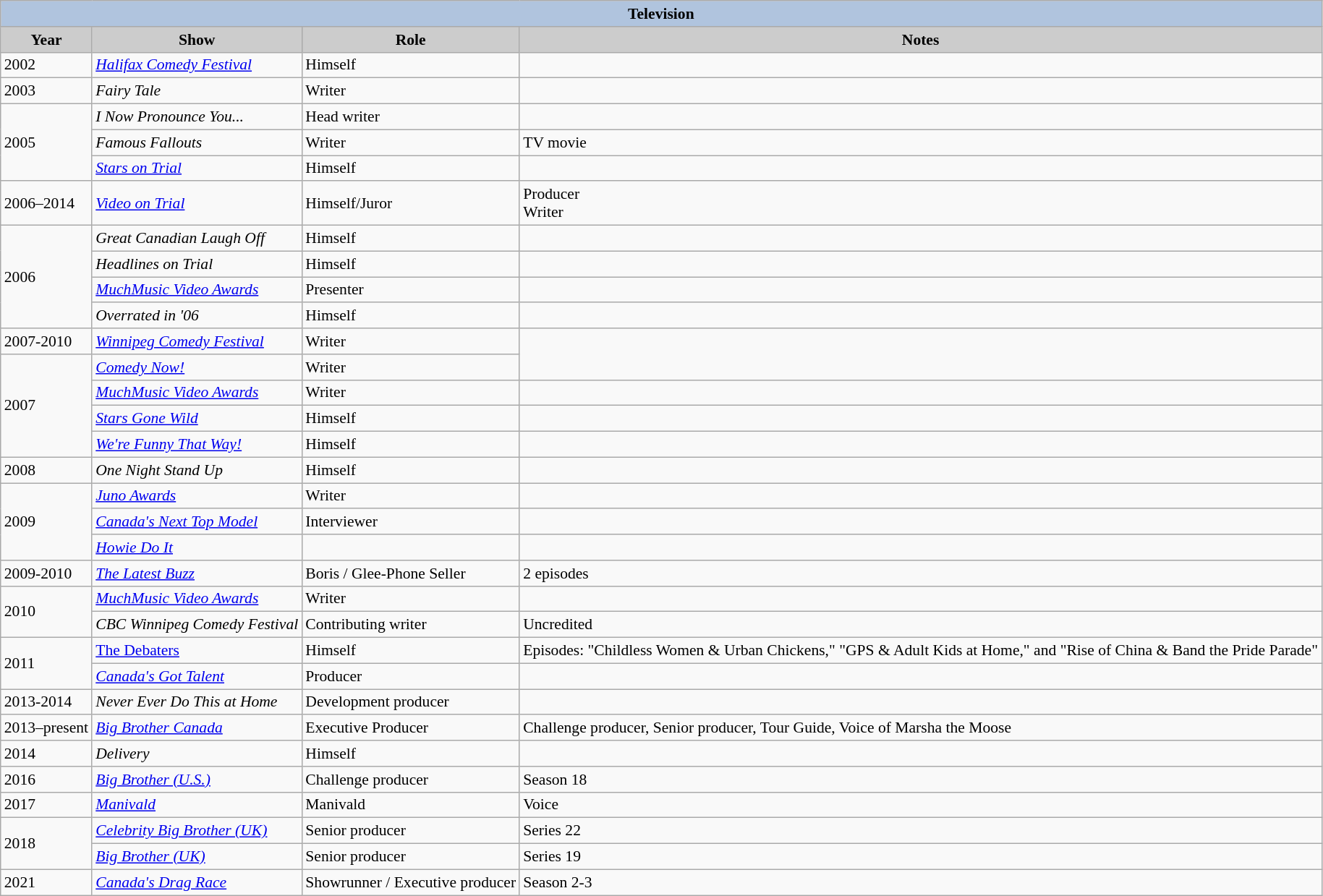<table class="wikitable" style="font-size:90%;">
<tr>
<th colspan=4 style="background:#B0C4DE;">Television</th>
</tr>
<tr align="center">
<th style="background: #CCCCCC;">Year</th>
<th style="background: #CCCCCC;">Show</th>
<th style="background: #CCCCCC;">Role</th>
<th style="background: #CCCCCC;">Notes</th>
</tr>
<tr>
<td>2002</td>
<td><em><a href='#'>Halifax Comedy Festival</a></em></td>
<td>Himself</td>
<td></td>
</tr>
<tr>
<td>2003</td>
<td><em>Fairy Tale</em></td>
<td>Writer</td>
<td></td>
</tr>
<tr>
<td rowspan="3">2005</td>
<td><em>I Now Pronounce You...</em></td>
<td>Head writer</td>
<td></td>
</tr>
<tr>
<td><em>Famous Fallouts</em></td>
<td>Writer</td>
<td>TV movie</td>
</tr>
<tr>
<td><em><a href='#'>Stars on Trial</a></em></td>
<td>Himself</td>
<td></td>
</tr>
<tr>
<td>2006–2014</td>
<td><em><a href='#'>Video on Trial</a></em></td>
<td>Himself/Juror</td>
<td>Producer<br> Writer</td>
</tr>
<tr>
<td rowspan="4">2006</td>
<td><em>Great Canadian Laugh Off</em></td>
<td>Himself</td>
<td></td>
</tr>
<tr>
<td><em>Headlines on Trial</em></td>
<td>Himself</td>
<td></td>
</tr>
<tr>
<td><em><a href='#'>MuchMusic Video Awards</a></em></td>
<td>Presenter</td>
<td></td>
</tr>
<tr>
<td><em>Overrated in '06</em></td>
<td>Himself</td>
<td></td>
</tr>
<tr>
<td>2007-2010</td>
<td><em><a href='#'>Winnipeg Comedy Festival</a></em></td>
<td>Writer</td>
</tr>
<tr>
<td rowspan="4">2007</td>
<td><em><a href='#'>Comedy Now!</a></em></td>
<td>Writer</td>
</tr>
<tr>
<td><em><a href='#'>MuchMusic Video Awards</a></em></td>
<td>Writer</td>
<td></td>
</tr>
<tr>
<td><em><a href='#'>Stars Gone Wild</a></em></td>
<td>Himself</td>
<td></td>
</tr>
<tr>
<td><em><a href='#'>We're Funny That Way!</a></em></td>
<td>Himself</td>
<td></td>
</tr>
<tr>
<td>2008</td>
<td><em>One Night Stand Up</em></td>
<td>Himself</td>
<td></td>
</tr>
<tr>
<td rowspan="3">2009</td>
<td><em><a href='#'>Juno Awards</a></em></td>
<td>Writer</td>
<td></td>
</tr>
<tr>
<td><em><a href='#'>Canada's Next Top Model</a></em></td>
<td>Interviewer</td>
<td></td>
</tr>
<tr>
<td><em><a href='#'>Howie Do It</a></em></td>
<td></td>
<td></td>
</tr>
<tr>
<td>2009-2010</td>
<td><em><a href='#'>The Latest Buzz</a></em></td>
<td>Boris / Glee-Phone Seller</td>
<td>2 episodes</td>
</tr>
<tr>
<td rowspan="2">2010</td>
<td><em><a href='#'>MuchMusic Video Awards</a></em></td>
<td>Writer</td>
<td></td>
</tr>
<tr>
<td><em>CBC Winnipeg Comedy Festival</em></td>
<td>Contributing writer</td>
<td>Uncredited</td>
</tr>
<tr>
<td rowspan=2>2011</td>
<td><a href='#'>The Debaters</a></td>
<td>Himself</td>
<td>Episodes: "Childless Women & Urban Chickens," "GPS & Adult Kids at Home," and "Rise of China & Band the Pride Parade"</td>
</tr>
<tr>
<td><em><a href='#'>Canada's Got Talent</a></em></td>
<td>Producer</td>
<td></td>
</tr>
<tr>
<td>2013-2014</td>
<td><em>Never Ever Do This at Home</em></td>
<td>Development producer</td>
</tr>
<tr>
<td>2013–present</td>
<td><em><a href='#'>Big Brother Canada</a></em></td>
<td>Executive Producer</td>
<td>Challenge producer, Senior producer, Tour Guide, Voice of Marsha the Moose</td>
</tr>
<tr>
<td>2014</td>
<td><em>Delivery</em></td>
<td>Himself</td>
<td></td>
</tr>
<tr>
<td>2016</td>
<td><em><a href='#'>Big Brother (U.S.)</a></em></td>
<td>Challenge producer</td>
<td>Season 18</td>
</tr>
<tr>
<td>2017</td>
<td><em><a href='#'>Manivald</a></em></td>
<td>Manivald</td>
<td>Voice</td>
</tr>
<tr>
<td rowspan=2>2018</td>
<td><em><a href='#'>Celebrity Big Brother (UK)</a></em></td>
<td>Senior producer</td>
<td>Series 22</td>
</tr>
<tr>
<td><em><a href='#'>Big Brother (UK)</a></em></td>
<td>Senior producer</td>
<td>Series 19</td>
</tr>
<tr>
<td>2021</td>
<td><em><a href='#'>Canada's Drag Race</a></em></td>
<td>Showrunner / Executive producer</td>
<td>Season 2-3</td>
</tr>
</table>
